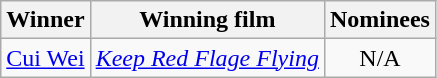<table class="wikitable">
<tr>
<th>Winner</th>
<th>Winning film</th>
<th>Nominees</th>
</tr>
<tr>
<td><a href='#'>Cui Wei</a></td>
<td><em><a href='#'>Keep Red Flage Flying</a></em></td>
<td align="center" valign="top">N/A</td>
</tr>
</table>
